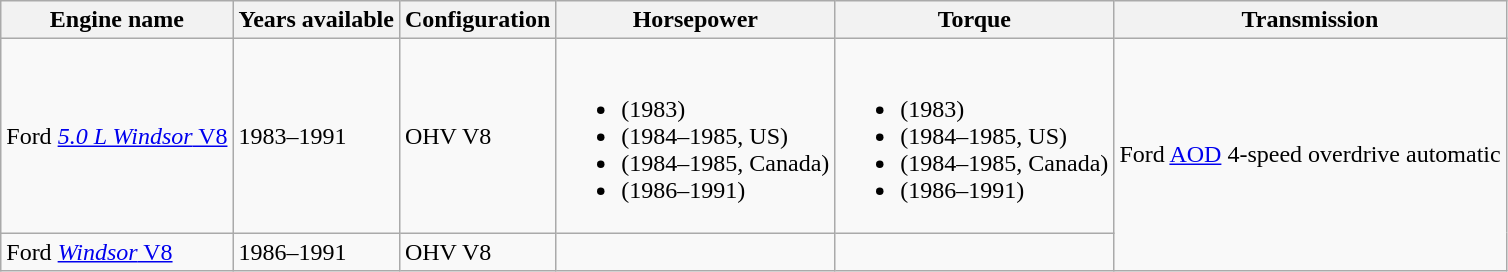<table class="wikitable" border="1">
<tr>
<th>Engine name</th>
<th>Years available</th>
<th>Configuration</th>
<th>Horsepower</th>
<th>Torque</th>
<th>Transmission</th>
</tr>
<tr>
<td>Ford <a href='#'><em>5.0 L Windsor</em> V8</a></td>
<td>1983–1991</td>
<td> OHV V8</td>
<td><br><ul><li> (1983)</li><li> (1984–1985, US)</li><li> (1984–1985, Canada)</li><li> (1986–1991)</li></ul></td>
<td><br><ul><li> (1983)</li><li> (1984–1985, US)</li><li> (1984–1985, Canada)</li><li> (1986–1991)</li></ul></td>
<td rowspan="2">Ford <a href='#'>AOD</a> 4-speed overdrive automatic</td>
</tr>
<tr>
<td>Ford <a href='#'><em>Windsor</em> V8</a></td>
<td>1986–1991</td>
<td> OHV V8</td>
<td></td>
<td></td>
</tr>
</table>
